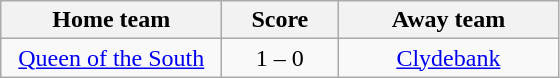<table class="wikitable" style="text-align: center">
<tr>
<th width=140>Home team</th>
<th width=70>Score</th>
<th width=140>Away team</th>
</tr>
<tr>
<td><a href='#'>Queen of the South</a></td>
<td>1 – 0</td>
<td><a href='#'>Clydebank</a></td>
</tr>
</table>
